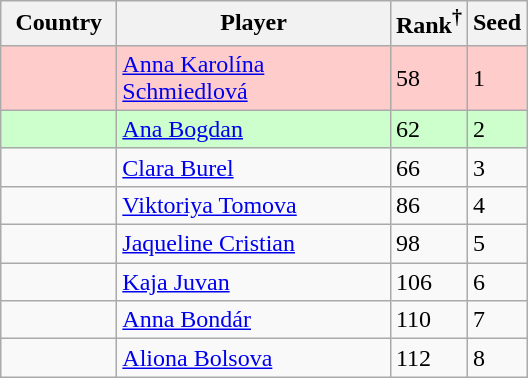<table class="sortable wikitable nowrap">
<tr>
<th width="70">Country</th>
<th width="175">Player</th>
<th>Rank<sup>†</sup></th>
<th>Seed</th>
</tr>
<tr style="background:#fcc;">
<td></td>
<td><a href='#'>Anna Karolína Schmiedlová</a></td>
<td>58</td>
<td>1</td>
</tr>
<tr style="background:#cfc;">
<td></td>
<td><a href='#'>Ana Bogdan</a></td>
<td>62</td>
<td>2</td>
</tr>
<tr>
<td></td>
<td><a href='#'>Clara Burel</a></td>
<td>66</td>
<td>3</td>
</tr>
<tr>
<td></td>
<td><a href='#'>Viktoriya Tomova</a></td>
<td>86</td>
<td>4</td>
</tr>
<tr>
<td></td>
<td><a href='#'>Jaqueline Cristian</a></td>
<td>98</td>
<td>5</td>
</tr>
<tr>
<td></td>
<td><a href='#'>Kaja Juvan</a></td>
<td>106</td>
<td>6</td>
</tr>
<tr>
<td></td>
<td><a href='#'>Anna Bondár</a></td>
<td>110</td>
<td>7</td>
</tr>
<tr>
<td></td>
<td><a href='#'>Aliona Bolsova</a></td>
<td>112</td>
<td>8</td>
</tr>
</table>
